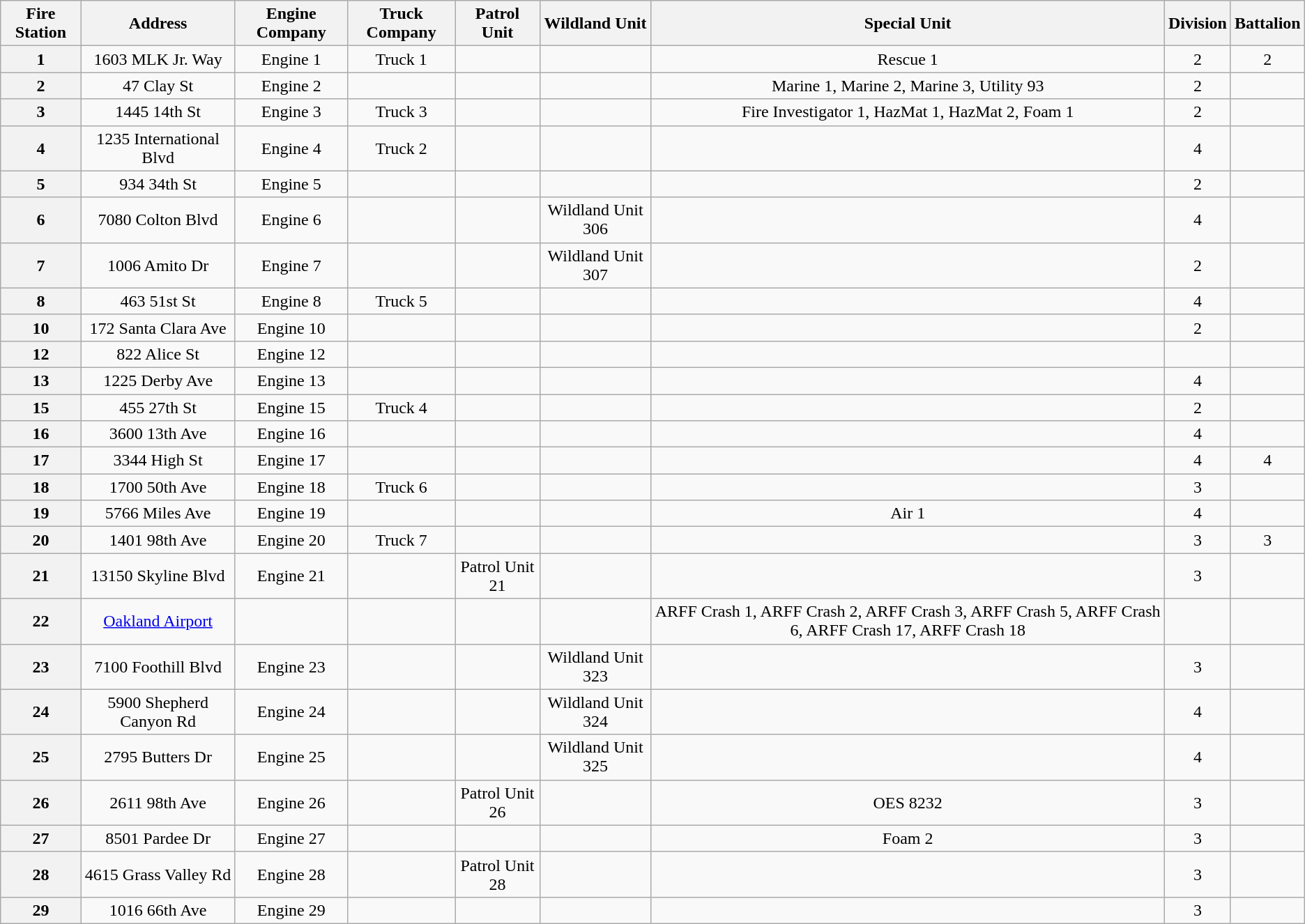<table class=wikitable style="text-align:center;">
<tr>
<th>Fire Station</th>
<th>Address</th>
<th>Engine Company</th>
<th>Truck Company</th>
<th>Patrol Unit</th>
<th>Wildland Unit</th>
<th>Special Unit</th>
<th>Division</th>
<th>Battalion</th>
</tr>
<tr>
<th>1</th>
<td>1603 MLK Jr. Way</td>
<td>Engine 1</td>
<td>Truck 1</td>
<td></td>
<td></td>
<td>Rescue 1</td>
<td>2</td>
<td>2</td>
</tr>
<tr>
<th>2</th>
<td>47 Clay St</td>
<td>Engine 2</td>
<td></td>
<td></td>
<td></td>
<td>Marine 1, Marine 2, Marine 3, Utility 93</td>
<td>2</td>
<td></td>
</tr>
<tr>
<th>3</th>
<td>1445 14th St</td>
<td>Engine 3</td>
<td>Truck 3</td>
<td></td>
<td></td>
<td>Fire Investigator 1, HazMat 1, HazMat 2, Foam 1</td>
<td>2</td>
<td></td>
</tr>
<tr>
<th>4</th>
<td>1235 International Blvd</td>
<td>Engine 4</td>
<td>Truck 2</td>
<td></td>
<td></td>
<td></td>
<td>4</td>
<td></td>
</tr>
<tr>
<th>5</th>
<td>934 34th St</td>
<td>Engine 5</td>
<td></td>
<td></td>
<td></td>
<td></td>
<td>2</td>
<td></td>
</tr>
<tr>
<th>6</th>
<td>7080 Colton Blvd</td>
<td>Engine 6</td>
<td></td>
<td></td>
<td>Wildland Unit 306</td>
<td></td>
<td>4</td>
<td></td>
</tr>
<tr>
<th>7</th>
<td>1006 Amito Dr</td>
<td>Engine 7</td>
<td></td>
<td></td>
<td>Wildland Unit 307</td>
<td></td>
<td>2</td>
<td></td>
</tr>
<tr>
<th>8</th>
<td>463 51st St</td>
<td>Engine 8</td>
<td>Truck 5</td>
<td></td>
<td></td>
<td></td>
<td>4</td>
<td></td>
</tr>
<tr>
<th>10</th>
<td>172 Santa Clara Ave</td>
<td>Engine 10</td>
<td></td>
<td></td>
<td></td>
<td></td>
<td>2</td>
<td></td>
</tr>
<tr>
<th>12</th>
<td>822 Alice St</td>
<td>Engine 12</td>
<td></td>
<td></td>
<td></td>
<td></td>
<td></td>
<td></td>
</tr>
<tr>
<th>13</th>
<td>1225 Derby Ave</td>
<td>Engine 13</td>
<td></td>
<td></td>
<td></td>
<td></td>
<td>4</td>
<td></td>
</tr>
<tr>
<th>15</th>
<td>455 27th St</td>
<td>Engine 15</td>
<td>Truck 4</td>
<td></td>
<td></td>
<td></td>
<td>2</td>
<td></td>
</tr>
<tr>
<th>16</th>
<td>3600 13th Ave</td>
<td>Engine 16</td>
<td></td>
<td></td>
<td></td>
<td></td>
<td>4</td>
<td></td>
</tr>
<tr>
<th>17</th>
<td>3344 High St</td>
<td>Engine 17</td>
<td></td>
<td></td>
<td></td>
<td></td>
<td>4</td>
<td>4</td>
</tr>
<tr>
<th>18</th>
<td>1700 50th Ave</td>
<td>Engine 18</td>
<td>Truck 6</td>
<td></td>
<td></td>
<td></td>
<td>3</td>
<td></td>
</tr>
<tr>
<th>19</th>
<td>5766 Miles Ave</td>
<td>Engine 19</td>
<td></td>
<td></td>
<td></td>
<td>Air 1</td>
<td>4</td>
<td></td>
</tr>
<tr>
<th>20</th>
<td>1401 98th Ave</td>
<td>Engine 20</td>
<td>Truck 7</td>
<td></td>
<td></td>
<td></td>
<td>3</td>
<td>3</td>
</tr>
<tr>
<th>21</th>
<td>13150 Skyline Blvd</td>
<td>Engine 21</td>
<td></td>
<td>Patrol Unit 21</td>
<td></td>
<td></td>
<td>3</td>
<td></td>
</tr>
<tr>
<th>22</th>
<td><a href='#'>Oakland Airport</a></td>
<td></td>
<td></td>
<td></td>
<td></td>
<td>ARFF Crash 1, ARFF Crash 2, ARFF Crash 3, ARFF Crash 5, ARFF Crash 6, ARFF Crash 17, ARFF Crash 18</td>
<td></td>
<td></td>
</tr>
<tr>
<th>23</th>
<td>7100 Foothill Blvd</td>
<td>Engine 23</td>
<td></td>
<td></td>
<td>Wildland Unit 323</td>
<td></td>
<td>3</td>
<td></td>
</tr>
<tr>
<th>24</th>
<td>5900 Shepherd Canyon Rd</td>
<td>Engine 24</td>
<td></td>
<td></td>
<td>Wildland Unit 324</td>
<td></td>
<td>4</td>
<td></td>
</tr>
<tr>
<th>25</th>
<td>2795 Butters Dr</td>
<td>Engine 25</td>
<td></td>
<td></td>
<td>Wildland Unit 325</td>
<td></td>
<td>4</td>
<td></td>
</tr>
<tr>
<th>26</th>
<td>2611 98th Ave</td>
<td>Engine 26</td>
<td></td>
<td>Patrol Unit 26</td>
<td></td>
<td>OES 8232</td>
<td>3</td>
<td></td>
</tr>
<tr>
<th>27</th>
<td>8501 Pardee Dr</td>
<td>Engine 27</td>
<td></td>
<td></td>
<td></td>
<td>Foam 2</td>
<td>3</td>
<td></td>
</tr>
<tr>
<th>28</th>
<td>4615 Grass Valley Rd</td>
<td>Engine 28</td>
<td></td>
<td>Patrol Unit 28</td>
<td></td>
<td></td>
<td>3</td>
<td></td>
</tr>
<tr>
<th>29</th>
<td>1016 66th Ave</td>
<td>Engine 29</td>
<td></td>
<td></td>
<td></td>
<td></td>
<td>3</td>
<td></td>
</tr>
</table>
